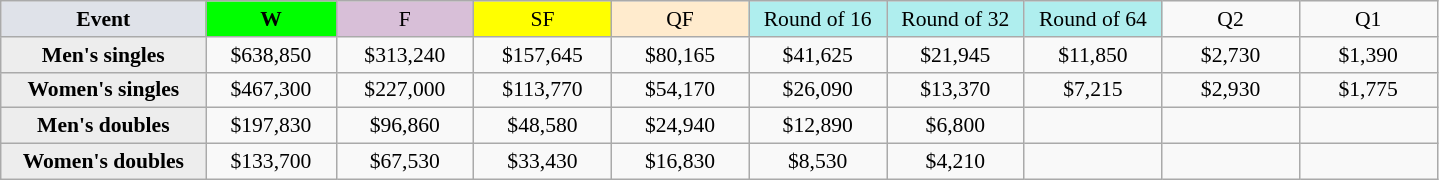<table class=wikitable style=font-size:90%;text-align:center>
<tr>
<td width=130 bgcolor=dfe2e9><strong>Event</strong></td>
<td width=80 bgcolor=lime><strong>W</strong></td>
<td width=85 bgcolor=thistle>F</td>
<td width=85 bgcolor=ffff00>SF</td>
<td width=85 bgcolor=ffebcd>QF</td>
<td width=85 bgcolor=afeeee>Round of 16</td>
<td width=85 bgcolor=afeeee>Round of 32</td>
<td width=85 bgcolor=afeeee>Round of 64</td>
<td width=85>Q2</td>
<td width=85>Q1</td>
</tr>
<tr>
<th style=background:#ededed>Men's singles</th>
<td>$638,850</td>
<td>$313,240</td>
<td>$157,645</td>
<td>$80,165</td>
<td>$41,625</td>
<td>$21,945</td>
<td>$11,850</td>
<td>$2,730</td>
<td>$1,390</td>
</tr>
<tr>
<th style=background:#ededed>Women's singles</th>
<td>$467,300</td>
<td>$227,000</td>
<td>$113,770</td>
<td>$54,170</td>
<td>$26,090</td>
<td>$13,370</td>
<td>$7,215</td>
<td>$2,930</td>
<td>$1,775</td>
</tr>
<tr>
<th style=background:#ededed>Men's doubles</th>
<td>$197,830</td>
<td>$96,860</td>
<td>$48,580</td>
<td>$24,940</td>
<td>$12,890</td>
<td>$6,800</td>
<td></td>
<td></td>
<td></td>
</tr>
<tr>
<th style=background:#ededed>Women's doubles</th>
<td>$133,700</td>
<td>$67,530</td>
<td>$33,430</td>
<td>$16,830</td>
<td>$8,530</td>
<td>$4,210</td>
<td></td>
<td></td>
<td></td>
</tr>
</table>
